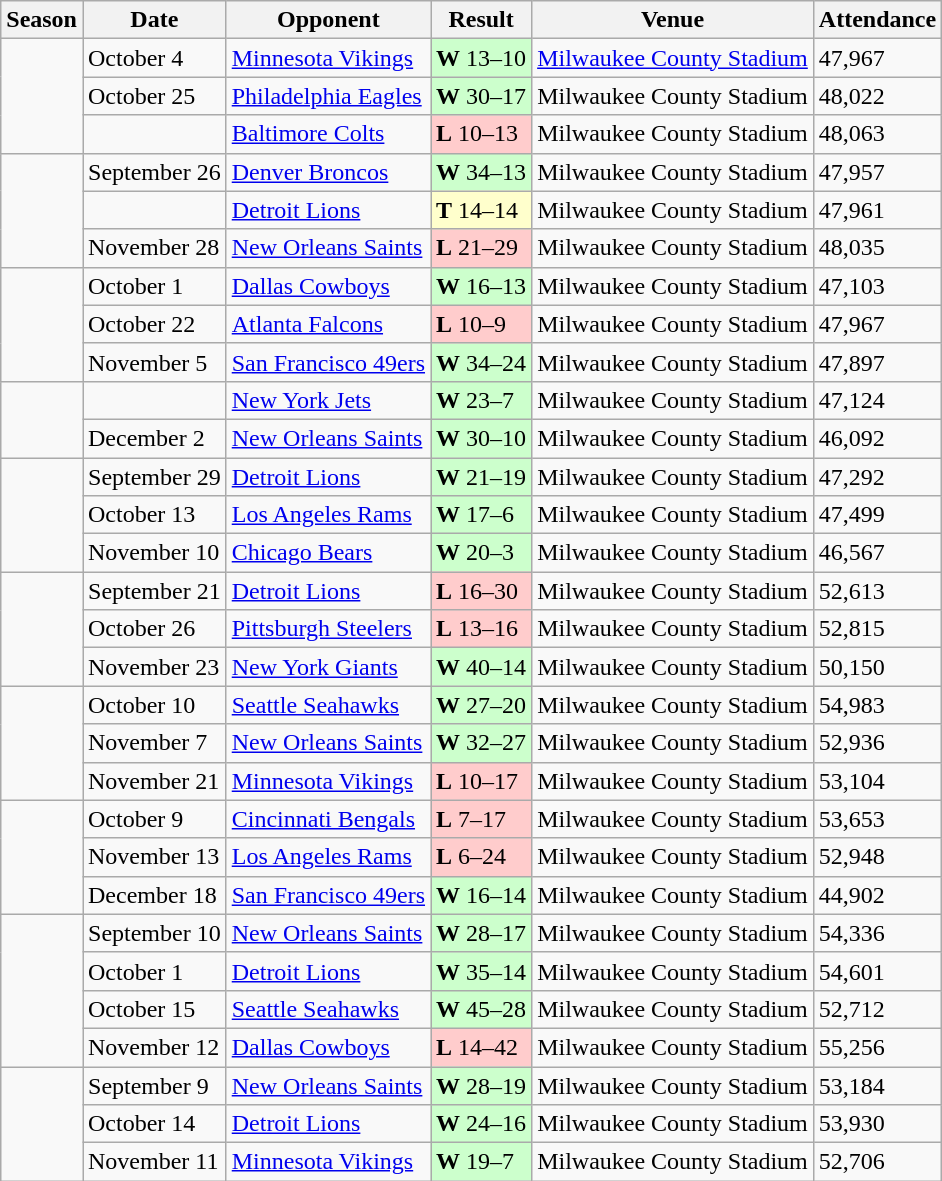<table class="wikitable">
<tr>
<th>Season</th>
<th>Date</th>
<th>Opponent</th>
<th>Result</th>
<th>Venue</th>
<th>Attendance</th>
</tr>
<tr>
<td rowspan="3"></td>
<td>October 4</td>
<td><a href='#'>Minnesota Vikings</a></td>
<td bgcolor="#cfc"><strong>W</strong> 13–10</td>
<td><a href='#'>Milwaukee County Stadium</a></td>
<td>47,967</td>
</tr>
<tr>
<td>October 25</td>
<td><a href='#'>Philadelphia Eagles</a></td>
<td bgcolor="#cfc"><strong>W</strong> 30–17</td>
<td>Milwaukee County Stadium</td>
<td>48,022</td>
</tr>
<tr>
<td></td>
<td><a href='#'>Baltimore Colts</a></td>
<td bgcolor="#fcc"><strong>L</strong> 10–13</td>
<td>Milwaukee County Stadium</td>
<td>48,063</td>
</tr>
<tr>
<td rowspan="3"></td>
<td>September 26</td>
<td><a href='#'>Denver Broncos</a></td>
<td bgcolor="#cfc"><strong>W</strong> 34–13</td>
<td>Milwaukee County Stadium</td>
<td>47,957</td>
</tr>
<tr>
<td></td>
<td><a href='#'>Detroit Lions</a></td>
<td bgcolor="#ffc"><strong>T</strong> 14–14</td>
<td>Milwaukee County Stadium</td>
<td>47,961</td>
</tr>
<tr>
<td>November 28</td>
<td><a href='#'>New Orleans Saints</a></td>
<td bgcolor="#fcc"><strong>L</strong> 21–29</td>
<td>Milwaukee County Stadium</td>
<td>48,035</td>
</tr>
<tr>
<td rowspan="3"></td>
<td>October 1</td>
<td><a href='#'>Dallas Cowboys</a></td>
<td bgcolor="#cfc"><strong>W</strong> 16–13</td>
<td>Milwaukee County Stadium</td>
<td>47,103</td>
</tr>
<tr>
<td>October 22</td>
<td><a href='#'>Atlanta Falcons</a></td>
<td bgcolor="#fcc"><strong>L</strong> 10–9</td>
<td>Milwaukee County Stadium</td>
<td>47,967</td>
</tr>
<tr>
<td>November 5</td>
<td><a href='#'>San Francisco 49ers</a></td>
<td bgcolor="#cfc"><strong>W</strong> 34–24</td>
<td>Milwaukee County Stadium</td>
<td>47,897</td>
</tr>
<tr>
<td rowspan="2"></td>
<td></td>
<td><a href='#'>New York Jets</a></td>
<td bgcolor="#cfc"><strong>W</strong> 23–7</td>
<td>Milwaukee County Stadium</td>
<td>47,124</td>
</tr>
<tr>
<td>December 2</td>
<td><a href='#'>New Orleans Saints</a></td>
<td bgcolor="#cfc"><strong>W</strong> 30–10</td>
<td>Milwaukee County Stadium</td>
<td>46,092</td>
</tr>
<tr>
<td rowspan="3"></td>
<td>September 29</td>
<td><a href='#'>Detroit Lions</a></td>
<td bgcolor="#cfc"><strong>W</strong> 21–19</td>
<td>Milwaukee County Stadium</td>
<td>47,292</td>
</tr>
<tr>
<td>October 13</td>
<td><a href='#'>Los Angeles Rams</a></td>
<td bgcolor="#cfc"><strong>W</strong> 17–6</td>
<td>Milwaukee County Stadium</td>
<td>47,499</td>
</tr>
<tr>
<td>November 10</td>
<td><a href='#'>Chicago Bears</a></td>
<td bgcolor="#cfc"><strong>W</strong> 20–3</td>
<td>Milwaukee County Stadium</td>
<td>46,567</td>
</tr>
<tr>
<td rowspan="3"></td>
<td>September 21</td>
<td><a href='#'>Detroit Lions</a></td>
<td bgcolor="#fcc"><strong>L</strong> 16–30</td>
<td>Milwaukee County Stadium</td>
<td>52,613</td>
</tr>
<tr>
<td>October 26</td>
<td><a href='#'>Pittsburgh Steelers</a></td>
<td bgcolor="#fcc"><strong>L</strong> 13–16</td>
<td>Milwaukee County Stadium</td>
<td>52,815</td>
</tr>
<tr>
<td>November 23</td>
<td><a href='#'>New York Giants</a></td>
<td bgcolor="#cfc"><strong>W</strong> 40–14</td>
<td>Milwaukee County Stadium</td>
<td>50,150</td>
</tr>
<tr>
<td rowspan="3"></td>
<td>October 10</td>
<td><a href='#'>Seattle Seahawks</a></td>
<td bgcolor="#cfc"><strong>W</strong> 27–20</td>
<td>Milwaukee County Stadium</td>
<td>54,983</td>
</tr>
<tr>
<td>November 7</td>
<td><a href='#'>New Orleans Saints</a></td>
<td bgcolor="#cfc"><strong>W</strong> 32–27</td>
<td>Milwaukee County Stadium</td>
<td>52,936</td>
</tr>
<tr>
<td>November 21</td>
<td><a href='#'>Minnesota Vikings</a></td>
<td bgcolor="#fcc"><strong>L</strong> 10–17</td>
<td>Milwaukee County Stadium</td>
<td>53,104</td>
</tr>
<tr>
<td rowspan="3"></td>
<td>October 9</td>
<td><a href='#'>Cincinnati Bengals</a></td>
<td bgcolor="#fcc"><strong>L</strong> 7–17</td>
<td>Milwaukee County Stadium</td>
<td>53,653</td>
</tr>
<tr>
<td>November 13</td>
<td><a href='#'>Los Angeles Rams</a></td>
<td bgcolor="#fcc"><strong>L</strong> 6–24</td>
<td>Milwaukee County Stadium</td>
<td>52,948</td>
</tr>
<tr>
<td>December 18</td>
<td><a href='#'>San Francisco 49ers</a></td>
<td bgcolor="#cfc"><strong>W</strong> 16–14</td>
<td>Milwaukee County Stadium</td>
<td>44,902</td>
</tr>
<tr>
<td rowspan="4"></td>
<td>September 10</td>
<td><a href='#'>New Orleans Saints</a></td>
<td bgcolor="#cfc"><strong>W</strong> 28–17</td>
<td>Milwaukee County Stadium</td>
<td>54,336</td>
</tr>
<tr>
<td>October 1</td>
<td><a href='#'>Detroit Lions</a></td>
<td bgcolor="#cfc"><strong>W</strong> 35–14</td>
<td>Milwaukee County Stadium</td>
<td>54,601</td>
</tr>
<tr>
<td>October 15</td>
<td><a href='#'>Seattle Seahawks</a></td>
<td bgcolor="#cfc"><strong>W</strong> 45–28</td>
<td>Milwaukee County Stadium</td>
<td>52,712</td>
</tr>
<tr>
<td>November 12</td>
<td><a href='#'>Dallas Cowboys</a></td>
<td bgcolor="#fcc"><strong>L</strong> 14–42</td>
<td>Milwaukee County Stadium</td>
<td>55,256</td>
</tr>
<tr>
<td rowspan="3"></td>
<td>September 9</td>
<td><a href='#'>New Orleans Saints</a></td>
<td bgcolor="#cfc"><strong>W</strong> 28–19</td>
<td>Milwaukee County Stadium</td>
<td>53,184</td>
</tr>
<tr>
<td>October 14</td>
<td><a href='#'>Detroit Lions</a></td>
<td bgcolor="#cfc"><strong>W</strong> 24–16</td>
<td>Milwaukee County Stadium</td>
<td>53,930</td>
</tr>
<tr>
<td>November 11</td>
<td><a href='#'>Minnesota Vikings</a></td>
<td bgcolor="#cfc"><strong>W</strong> 19–7</td>
<td>Milwaukee County Stadium</td>
<td>52,706</td>
</tr>
</table>
